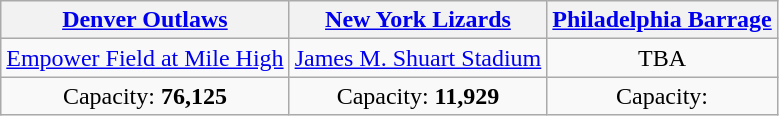<table class="wikitable" style="text-align:center">
<tr>
<th><a href='#'>Denver Outlaws</a></th>
<th><a href='#'>New York Lizards</a></th>
<th><a href='#'>Philadelphia Barrage</a></th>
</tr>
<tr>
<td><a href='#'>Empower Field at Mile High</a></td>
<td><a href='#'>James M. Shuart Stadium</a></td>
<td>TBA</td>
</tr>
<tr>
<td>Capacity: <strong>76,125</strong></td>
<td>Capacity: <strong>11,929</strong></td>
<td>Capacity:</td>
</tr>
</table>
